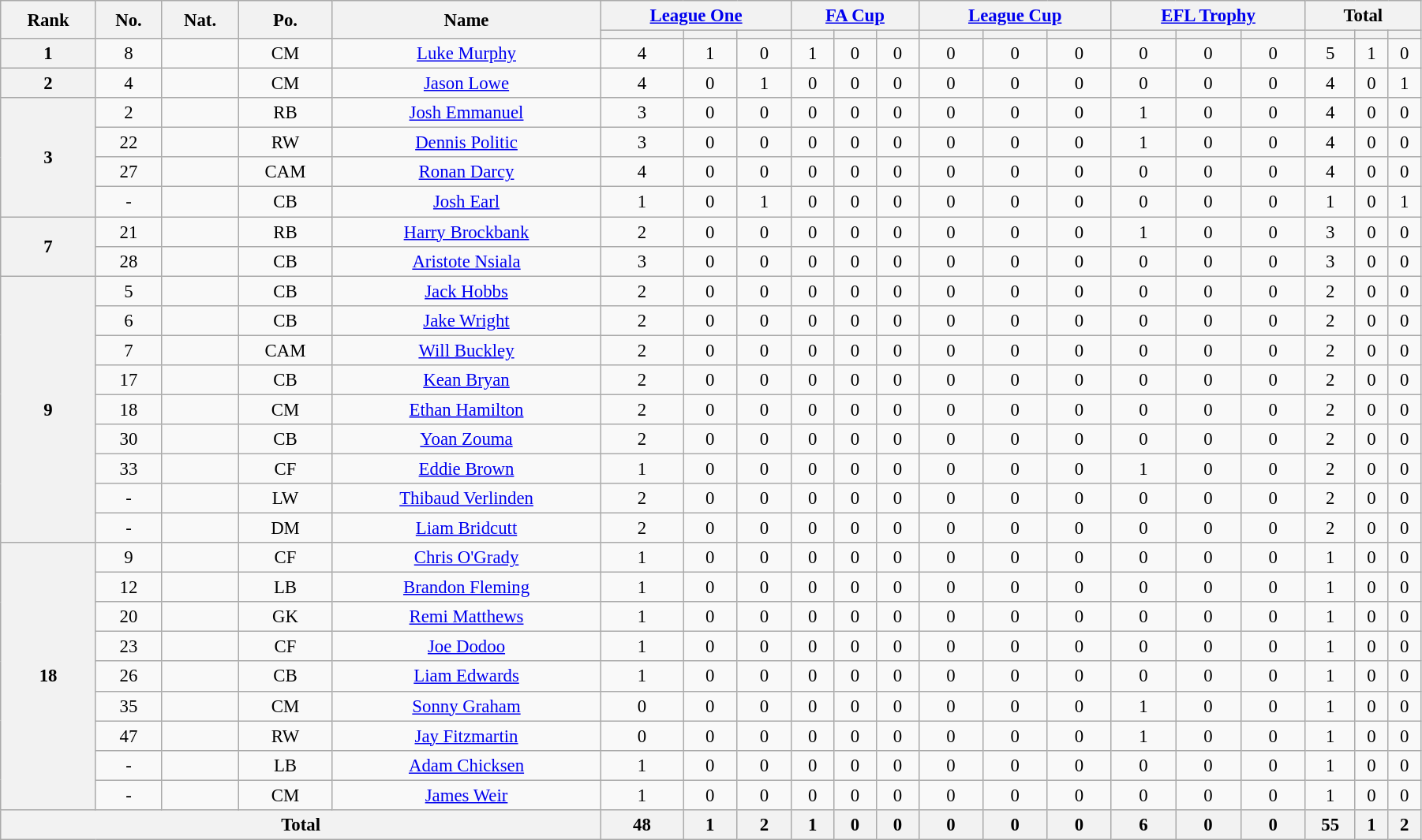<table class="wikitable" style="text-align:center; font-size:95%; width:95%;">
<tr>
<th rowspan=2>Rank</th>
<th rowspan=2>No.</th>
<th rowspan=2>Nat.</th>
<th rowspan=2>Po.</th>
<th rowspan=2>Name</th>
<th colspan=3><a href='#'>League One</a></th>
<th colspan=3><a href='#'>FA Cup</a></th>
<th colspan=3><a href='#'>League Cup</a></th>
<th colspan=3><a href='#'>EFL Trophy</a></th>
<th colspan=3>Total</th>
</tr>
<tr>
<th></th>
<th></th>
<th></th>
<th></th>
<th></th>
<th></th>
<th></th>
<th></th>
<th></th>
<th></th>
<th></th>
<th></th>
<th></th>
<th></th>
<th></th>
</tr>
<tr>
<th rowspan=1>1</th>
<td>8</td>
<td></td>
<td>CM</td>
<td><a href='#'>Luke Murphy</a></td>
<td>4</td>
<td>1</td>
<td>0</td>
<td>1</td>
<td>0</td>
<td>0</td>
<td>0</td>
<td>0</td>
<td>0</td>
<td>0</td>
<td>0</td>
<td>0</td>
<td>5</td>
<td>1</td>
<td>0</td>
</tr>
<tr>
<th rowspan=1>2</th>
<td>4</td>
<td></td>
<td>CM</td>
<td><a href='#'>Jason Lowe</a></td>
<td>4</td>
<td>0</td>
<td>1</td>
<td>0</td>
<td>0</td>
<td>0</td>
<td>0</td>
<td>0</td>
<td>0</td>
<td>0</td>
<td>0</td>
<td>0</td>
<td>4</td>
<td>0</td>
<td>1</td>
</tr>
<tr>
<th rowspan=4>3</th>
<td>2</td>
<td></td>
<td>RB</td>
<td><a href='#'>Josh Emmanuel</a></td>
<td>3</td>
<td>0</td>
<td>0</td>
<td>0</td>
<td>0</td>
<td>0</td>
<td>0</td>
<td>0</td>
<td>0</td>
<td>1</td>
<td>0</td>
<td>0</td>
<td>4</td>
<td>0</td>
<td>0</td>
</tr>
<tr>
<td>22</td>
<td></td>
<td>RW</td>
<td><a href='#'>Dennis Politic</a></td>
<td>3</td>
<td>0</td>
<td>0</td>
<td>0</td>
<td>0</td>
<td>0</td>
<td>0</td>
<td>0</td>
<td>0</td>
<td>1</td>
<td>0</td>
<td>0</td>
<td>4</td>
<td>0</td>
<td>0</td>
</tr>
<tr>
<td>27</td>
<td></td>
<td>CAM</td>
<td><a href='#'>Ronan Darcy</a></td>
<td>4</td>
<td>0</td>
<td>0</td>
<td>0</td>
<td>0</td>
<td>0</td>
<td>0</td>
<td>0</td>
<td>0</td>
<td>0</td>
<td>0</td>
<td>0</td>
<td>4</td>
<td>0</td>
<td>0</td>
</tr>
<tr>
<td>-</td>
<td></td>
<td>CB</td>
<td><a href='#'>Josh Earl</a></td>
<td>1</td>
<td>0</td>
<td>1</td>
<td>0</td>
<td>0</td>
<td>0</td>
<td>0</td>
<td>0</td>
<td>0</td>
<td>0</td>
<td>0</td>
<td>0</td>
<td>1</td>
<td>0</td>
<td>1</td>
</tr>
<tr>
<th rowspan=2>7</th>
<td>21</td>
<td></td>
<td>RB</td>
<td><a href='#'>Harry Brockbank</a></td>
<td>2</td>
<td>0</td>
<td>0</td>
<td>0</td>
<td>0</td>
<td>0</td>
<td>0</td>
<td>0</td>
<td>0</td>
<td>1</td>
<td>0</td>
<td>0</td>
<td>3</td>
<td>0</td>
<td>0</td>
</tr>
<tr>
<td>28</td>
<td></td>
<td>CB</td>
<td><a href='#'>Aristote Nsiala</a></td>
<td>3</td>
<td>0</td>
<td>0</td>
<td>0</td>
<td>0</td>
<td>0</td>
<td>0</td>
<td>0</td>
<td>0</td>
<td>0</td>
<td>0</td>
<td>0</td>
<td>3</td>
<td>0</td>
<td>0</td>
</tr>
<tr>
<th rowspan=9>9</th>
<td>5</td>
<td></td>
<td>CB</td>
<td><a href='#'>Jack Hobbs</a></td>
<td>2</td>
<td>0</td>
<td>0</td>
<td>0</td>
<td>0</td>
<td>0</td>
<td>0</td>
<td>0</td>
<td>0</td>
<td>0</td>
<td>0</td>
<td>0</td>
<td>2</td>
<td>0</td>
<td>0</td>
</tr>
<tr>
<td>6</td>
<td></td>
<td>CB</td>
<td><a href='#'>Jake Wright</a></td>
<td>2</td>
<td>0</td>
<td>0</td>
<td>0</td>
<td>0</td>
<td>0</td>
<td>0</td>
<td>0</td>
<td>0</td>
<td>0</td>
<td>0</td>
<td>0</td>
<td>2</td>
<td>0</td>
<td>0</td>
</tr>
<tr>
<td>7</td>
<td></td>
<td>CAM</td>
<td><a href='#'>Will Buckley</a></td>
<td>2</td>
<td>0</td>
<td>0</td>
<td>0</td>
<td>0</td>
<td>0</td>
<td>0</td>
<td>0</td>
<td>0</td>
<td>0</td>
<td>0</td>
<td>0</td>
<td>2</td>
<td>0</td>
<td>0</td>
</tr>
<tr>
<td>17</td>
<td></td>
<td>CB</td>
<td><a href='#'>Kean Bryan</a></td>
<td>2</td>
<td>0</td>
<td>0</td>
<td>0</td>
<td>0</td>
<td>0</td>
<td>0</td>
<td>0</td>
<td>0</td>
<td>0</td>
<td>0</td>
<td>0</td>
<td>2</td>
<td>0</td>
<td>0</td>
</tr>
<tr>
<td>18</td>
<td></td>
<td>CM</td>
<td><a href='#'>Ethan Hamilton</a></td>
<td>2</td>
<td>0</td>
<td>0</td>
<td>0</td>
<td>0</td>
<td>0</td>
<td>0</td>
<td>0</td>
<td>0</td>
<td>0</td>
<td>0</td>
<td>0</td>
<td>2</td>
<td>0</td>
<td>0</td>
</tr>
<tr>
<td>30</td>
<td></td>
<td>CB</td>
<td><a href='#'>Yoan Zouma</a></td>
<td>2</td>
<td>0</td>
<td>0</td>
<td>0</td>
<td>0</td>
<td>0</td>
<td>0</td>
<td>0</td>
<td>0</td>
<td>0</td>
<td>0</td>
<td>0</td>
<td>2</td>
<td>0</td>
<td>0</td>
</tr>
<tr>
<td>33</td>
<td></td>
<td>CF</td>
<td><a href='#'>Eddie Brown</a></td>
<td>1</td>
<td>0</td>
<td>0</td>
<td>0</td>
<td>0</td>
<td>0</td>
<td>0</td>
<td>0</td>
<td>0</td>
<td>1</td>
<td>0</td>
<td>0</td>
<td>2</td>
<td>0</td>
<td>0</td>
</tr>
<tr>
<td>-</td>
<td></td>
<td>LW</td>
<td><a href='#'>Thibaud Verlinden</a></td>
<td>2</td>
<td>0</td>
<td>0</td>
<td>0</td>
<td>0</td>
<td>0</td>
<td>0</td>
<td>0</td>
<td>0</td>
<td>0</td>
<td>0</td>
<td>0</td>
<td>2</td>
<td>0</td>
<td>0</td>
</tr>
<tr>
<td>-</td>
<td></td>
<td>DM</td>
<td><a href='#'>Liam Bridcutt</a></td>
<td>2</td>
<td>0</td>
<td>0</td>
<td>0</td>
<td>0</td>
<td>0</td>
<td>0</td>
<td>0</td>
<td>0</td>
<td>0</td>
<td>0</td>
<td>0</td>
<td>2</td>
<td>0</td>
<td>0</td>
</tr>
<tr>
<th rowspan=9>18</th>
<td>9</td>
<td></td>
<td>CF</td>
<td><a href='#'>Chris O'Grady</a></td>
<td>1</td>
<td>0</td>
<td>0</td>
<td>0</td>
<td>0</td>
<td>0</td>
<td>0</td>
<td>0</td>
<td>0</td>
<td>0</td>
<td>0</td>
<td>0</td>
<td>1</td>
<td>0</td>
<td>0</td>
</tr>
<tr>
<td>12</td>
<td></td>
<td>LB</td>
<td><a href='#'>Brandon Fleming</a></td>
<td>1</td>
<td>0</td>
<td>0</td>
<td>0</td>
<td>0</td>
<td>0</td>
<td>0</td>
<td>0</td>
<td>0</td>
<td>0</td>
<td>0</td>
<td>0</td>
<td>1</td>
<td>0</td>
<td>0</td>
</tr>
<tr>
<td>20</td>
<td></td>
<td>GK</td>
<td><a href='#'>Remi Matthews</a></td>
<td>1</td>
<td>0</td>
<td>0</td>
<td>0</td>
<td>0</td>
<td>0</td>
<td>0</td>
<td>0</td>
<td>0</td>
<td>0</td>
<td>0</td>
<td>0</td>
<td>1</td>
<td>0</td>
<td>0</td>
</tr>
<tr>
<td>23</td>
<td></td>
<td>CF</td>
<td><a href='#'>Joe Dodoo</a></td>
<td>1</td>
<td>0</td>
<td>0</td>
<td>0</td>
<td>0</td>
<td>0</td>
<td>0</td>
<td>0</td>
<td>0</td>
<td>0</td>
<td>0</td>
<td>0</td>
<td>1</td>
<td>0</td>
<td>0</td>
</tr>
<tr>
<td>26</td>
<td></td>
<td>CB</td>
<td><a href='#'>Liam Edwards</a></td>
<td>1</td>
<td>0</td>
<td>0</td>
<td>0</td>
<td>0</td>
<td>0</td>
<td>0</td>
<td>0</td>
<td>0</td>
<td>0</td>
<td>0</td>
<td>0</td>
<td>1</td>
<td>0</td>
<td>0</td>
</tr>
<tr>
<td>35</td>
<td></td>
<td>CM</td>
<td><a href='#'>Sonny Graham</a></td>
<td>0</td>
<td>0</td>
<td>0</td>
<td>0</td>
<td>0</td>
<td>0</td>
<td>0</td>
<td>0</td>
<td>0</td>
<td>1</td>
<td>0</td>
<td>0</td>
<td>1</td>
<td>0</td>
<td>0</td>
</tr>
<tr>
<td>47</td>
<td></td>
<td>RW</td>
<td><a href='#'>Jay Fitzmartin</a></td>
<td>0</td>
<td>0</td>
<td>0</td>
<td>0</td>
<td>0</td>
<td>0</td>
<td>0</td>
<td>0</td>
<td>0</td>
<td>1</td>
<td>0</td>
<td>0</td>
<td>1</td>
<td>0</td>
<td>0</td>
</tr>
<tr>
<td>-</td>
<td></td>
<td>LB</td>
<td><a href='#'>Adam Chicksen</a></td>
<td>1</td>
<td>0</td>
<td>0</td>
<td>0</td>
<td>0</td>
<td>0</td>
<td>0</td>
<td>0</td>
<td>0</td>
<td>0</td>
<td>0</td>
<td>0</td>
<td>1</td>
<td>0</td>
<td>0</td>
</tr>
<tr>
<td>-</td>
<td></td>
<td>CM</td>
<td><a href='#'>James Weir</a></td>
<td>1</td>
<td>0</td>
<td>0</td>
<td>0</td>
<td>0</td>
<td>0</td>
<td>0</td>
<td>0</td>
<td>0</td>
<td>0</td>
<td>0</td>
<td>0</td>
<td>1</td>
<td>0</td>
<td>0</td>
</tr>
<tr>
<th colspan=5>Total</th>
<th>48</th>
<th>1</th>
<th>2</th>
<th>1</th>
<th>0</th>
<th>0</th>
<th>0</th>
<th>0</th>
<th>0</th>
<th>6</th>
<th>0</th>
<th>0</th>
<th>55</th>
<th>1</th>
<th>2</th>
</tr>
</table>
